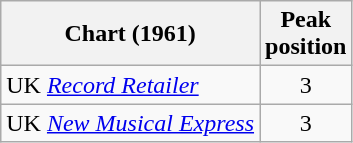<table class="wikitable sortable">
<tr>
<th>Chart (1961)</th>
<th>Peak<br>position</th>
</tr>
<tr>
<td>UK <em><a href='#'>Record Retailer</a></em></td>
<td align="center">3</td>
</tr>
<tr>
<td>UK <em><a href='#'>New Musical Express</a></em></td>
<td align="center">3</td>
</tr>
</table>
